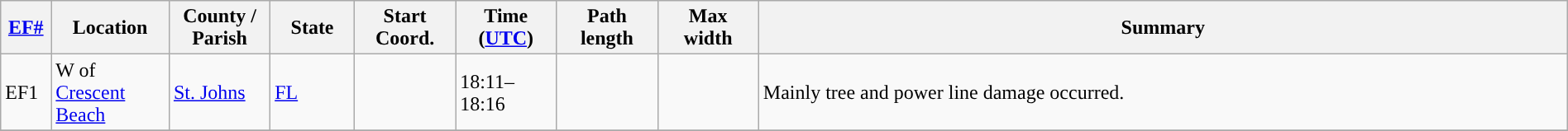<table class="wikitable sortable" style="width:100%;">
<tr>
<th scope="col"  style="width:3%; text-align:center;"><a href='#'>EF#</a></th>
<th scope="col"  style="width:7%; text-align:center;" class="unsortable">Location</th>
<th scope="col"  style="width:6%; text-align:center;" class="unsortable">County / Parish</th>
<th scope="col"  style="width:5%; text-align:center;">State</th>
<th scope="col"  style="width:6%; text-align:center;">Start Coord.</th>
<th scope="col"  style="width:6%; text-align:center;">Time (<a href='#'>UTC</a>)</th>
<th scope="col"  style="width:6%; text-align:center;">Path length</th>
<th scope="col"  style="width:6%; text-align:center;">Max width</th>
<th scope="col" class="unsortable" style="width:48%; text-align:center;">Summary</th>
</tr>
<tr>
<td>EF1</td>
<td>W of <a href='#'>Crescent Beach</a></td>
<td><a href='#'>St. Johns</a></td>
<td><a href='#'>FL</a></td>
<td></td>
<td>18:11–18:16</td>
<td></td>
<td></td>
<td>Mainly tree and power line damage occurred.</td>
</tr>
<tr>
</tr>
</table>
